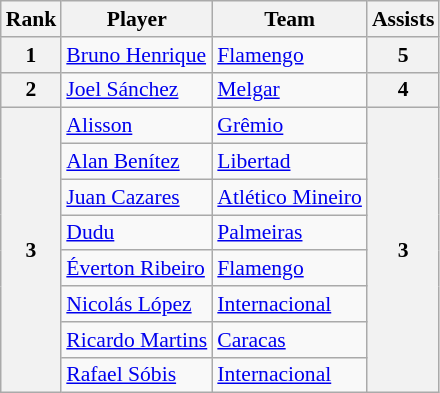<table class="wikitable" style="text-align:center; font-size:90%">
<tr>
<th>Rank</th>
<th>Player</th>
<th>Team</th>
<th>Assists</th>
</tr>
<tr>
<th>1</th>
<td align=left> <a href='#'>Bruno Henrique</a></td>
<td align=left> <a href='#'>Flamengo</a></td>
<th>5</th>
</tr>
<tr>
<th>2</th>
<td align=left> <a href='#'>Joel Sánchez</a></td>
<td align=left> <a href='#'>Melgar</a></td>
<th>4</th>
</tr>
<tr>
<th rowspan=8>3</th>
<td align=left> <a href='#'>Alisson</a></td>
<td align=left> <a href='#'>Grêmio</a></td>
<th rowspan=8>3</th>
</tr>
<tr>
<td align=left> <a href='#'>Alan Benítez</a></td>
<td align=left> <a href='#'>Libertad</a></td>
</tr>
<tr>
<td align=left> <a href='#'>Juan Cazares</a></td>
<td align=left> <a href='#'>Atlético Mineiro</a></td>
</tr>
<tr>
<td align=left> <a href='#'>Dudu</a></td>
<td align=left> <a href='#'>Palmeiras</a></td>
</tr>
<tr>
<td align=left> <a href='#'>Éverton Ribeiro</a></td>
<td align=left> <a href='#'>Flamengo</a></td>
</tr>
<tr>
<td align=left> <a href='#'>Nicolás López</a></td>
<td align=left> <a href='#'>Internacional</a></td>
</tr>
<tr>
<td align=left> <a href='#'>Ricardo Martins</a></td>
<td align=left> <a href='#'>Caracas</a></td>
</tr>
<tr>
<td align=left> <a href='#'>Rafael Sóbis</a></td>
<td align=left> <a href='#'>Internacional</a></td>
</tr>
</table>
